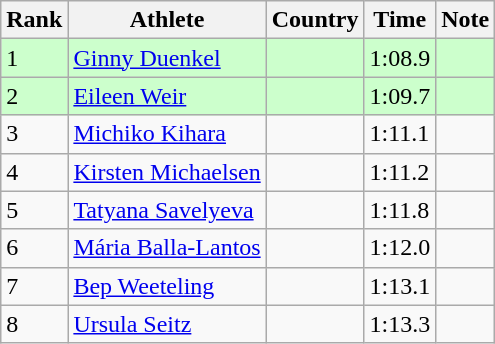<table class="wikitable sortable">
<tr>
<th>Rank</th>
<th>Athlete</th>
<th>Country</th>
<th>Time</th>
<th>Note</th>
</tr>
<tr bgcolor=#CCFFCC>
<td>1</td>
<td><a href='#'>Ginny Duenkel</a></td>
<td></td>
<td>1:08.9</td>
<td></td>
</tr>
<tr bgcolor=#CCFFCC>
<td>2</td>
<td><a href='#'>Eileen Weir</a></td>
<td></td>
<td>1:09.7</td>
<td></td>
</tr>
<tr>
<td>3</td>
<td><a href='#'>Michiko Kihara</a></td>
<td></td>
<td>1:11.1</td>
<td></td>
</tr>
<tr>
<td>4</td>
<td><a href='#'>Kirsten Michaelsen</a></td>
<td></td>
<td>1:11.2</td>
<td></td>
</tr>
<tr>
<td>5</td>
<td><a href='#'>Tatyana Savelyeva</a></td>
<td></td>
<td>1:11.8</td>
<td></td>
</tr>
<tr>
<td>6</td>
<td><a href='#'>Mária Balla-Lantos</a></td>
<td></td>
<td>1:12.0</td>
<td></td>
</tr>
<tr>
<td>7</td>
<td><a href='#'>Bep Weeteling</a></td>
<td></td>
<td>1:13.1</td>
<td></td>
</tr>
<tr>
<td>8</td>
<td><a href='#'>Ursula Seitz</a></td>
<td></td>
<td>1:13.3</td>
<td></td>
</tr>
</table>
